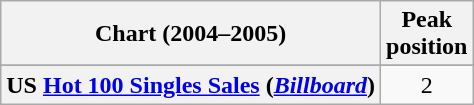<table class="wikitable sortable plainrowheaders" style="text-align:center">
<tr>
<th scope="col">Chart (2004–2005)</th>
<th scope="col">Peak<br>position</th>
</tr>
<tr>
</tr>
<tr>
</tr>
<tr>
</tr>
<tr>
</tr>
<tr>
</tr>
<tr>
</tr>
<tr>
</tr>
<tr>
</tr>
<tr>
<th scope="row">US <a href='#'>Hot 100 Singles Sales</a> (<em><a href='#'>Billboard</a></em>)</th>
<td>2</td>
</tr>
</table>
